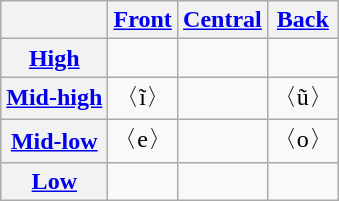<table class="wikitable" style="text-align: center;">
<tr>
<th></th>
<th><a href='#'>Front</a></th>
<th><a href='#'>Central</a></th>
<th><a href='#'>Back</a></th>
</tr>
<tr>
<th><a href='#'>High</a></th>
<td></td>
<td></td>
<td></td>
</tr>
<tr>
<th><a href='#'>Mid-high</a></th>
<td> 〈ĩ〉</td>
<td></td>
<td> 〈ũ〉</td>
</tr>
<tr>
<th><a href='#'>Mid-low</a></th>
<td> 〈e〉</td>
<td></td>
<td> 〈o〉</td>
</tr>
<tr>
<th><a href='#'>Low</a></th>
<td></td>
<td></td>
<td></td>
</tr>
</table>
